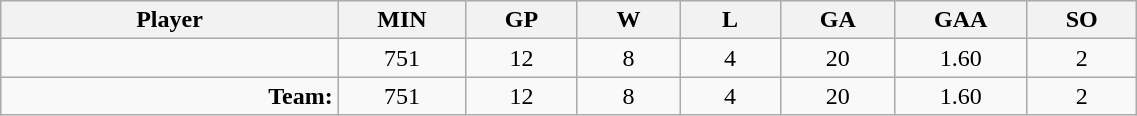<table class="wikitable sortable" width="60%">
<tr>
<th bgcolor="#DDDDFF" width="10%">Player</th>
<th width="3%" bgcolor="#DDDDFF" title="Minutes played">MIN</th>
<th width="3%" bgcolor="#DDDDFF" title="Games played in">GP</th>
<th width="3%" bgcolor="#DDDDFF" title="Wins">W</th>
<th width="3%" bgcolor="#DDDDFF"title="Losses">L</th>
<th width="3%" bgcolor="#DDDDFF" title="Goals against">GA</th>
<th width="3%" bgcolor="#DDDDFF" title="Goals against average">GAA</th>
<th width="3%" bgcolor="#DDDDFF" title="Shut-outs">SO</th>
</tr>
<tr align="center">
<td align="right"></td>
<td>751</td>
<td>12</td>
<td>8</td>
<td>4</td>
<td>20</td>
<td>1.60</td>
<td>2</td>
</tr>
<tr align="center">
<td align="right"><strong>Team:</strong></td>
<td>751</td>
<td>12</td>
<td>8</td>
<td>4</td>
<td>20</td>
<td>1.60</td>
<td>2</td>
</tr>
</table>
